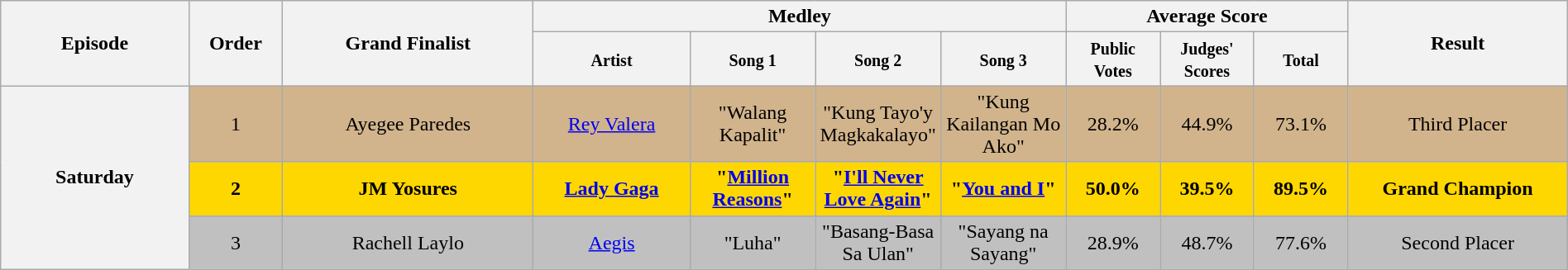<table class="wikitable" style="text-align:center; width:100%; font-size:100%">
<tr>
<th rowspan="2" width="12%">Episode</th>
<th rowspan="2" width="6%">Order</th>
<th rowspan="2" width="16%">Grand Finalist</th>
<th colspan="4" width="34%">Medley</th>
<th colspan="3" width="18%">Average Score</th>
<th rowspan="2" width="14%">Result</th>
</tr>
<tr>
<th width="10%"><small>Artist</small></th>
<th width="8%"><small>Song 1</small></th>
<th width="8%"><small>Song 2</small></th>
<th width="8%"><small>Song 3</small></th>
<th width="6%"><small>Public Votes</small></th>
<th width="6%"><small>Judges' Scores</small></th>
<th width="6%"><small>Total</small></th>
</tr>
<tr>
<th rowspan="3">Saturday<br><small></small></th>
<td style="background-color:tan;">1</td>
<td style="background-color:tan;">Ayegee Paredes</td>
<td style="background-color:tan;"><a href='#'>Rey Valera</a></td>
<td style="background-color:tan;">"Walang Kapalit"</td>
<td style="background-color:tan;">"Kung Tayo'y Magkakalayo"</td>
<td style="background-color:tan;">"Kung Kailangan Mo Ako"</td>
<td style="background-color:tan;">28.2%</td>
<td style="background-color:tan;">44.9%</td>
<td style="background-color:tan;">73.1%</td>
<td style="background-color:tan;">Third Placer</td>
</tr>
<tr>
<td style="background-color:gold;"><strong>2</strong></td>
<td style="background-color:gold;"><strong>JM Yosures</strong></td>
<td style="background-color:gold;"><strong><a href='#'>Lady Gaga</a></strong></td>
<td style="background-color:gold;"><strong>"<a href='#'>Million Reasons</a>"</strong></td>
<td style="background-color:gold;"><strong>"<a href='#'>I'll Never Love Again</a>"</strong></td>
<td style="background-color:gold;"><strong>"<a href='#'>You and I</a>"</strong></td>
<td style="background-color:gold;"><strong>50.0%</strong></td>
<td style="background-color:gold;"><strong>39.5%</strong></td>
<td style="background-color:gold;"><strong>89.5%</strong></td>
<td style="background-color:gold;"><strong>Grand Champion</strong></td>
</tr>
<tr>
<td style="background-color:silver;">3</td>
<td style="background-color:silver;">Rachell Laylo</td>
<td style="background-color:silver;"><a href='#'>Aegis</a></td>
<td style="background-color:silver;">"Luha"</td>
<td style="background-color:silver;">"Basang-Basa Sa Ulan"</td>
<td style="background-color:silver;">"Sayang na Sayang"</td>
<td style="background-color:silver;">28.9%</td>
<td style="background-color:silver;">48.7%</td>
<td style="background-color:silver;">77.6%</td>
<td style="background-color:silver;">Second Placer</td>
</tr>
</table>
